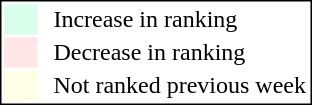<table style="border:1px solid black; float:right;">
<tr>
<td style="background:#D8FFEB; width:20px;"></td>
<td> </td>
<td>Increase in ranking</td>
</tr>
<tr>
<td style="background:#FFE6E6; width:20px;"></td>
<td> </td>
<td>Decrease in ranking</td>
</tr>
<tr>
<td style="background:#FFFFE6; width:20px;"></td>
<td> </td>
<td>Not ranked previous week</td>
</tr>
</table>
